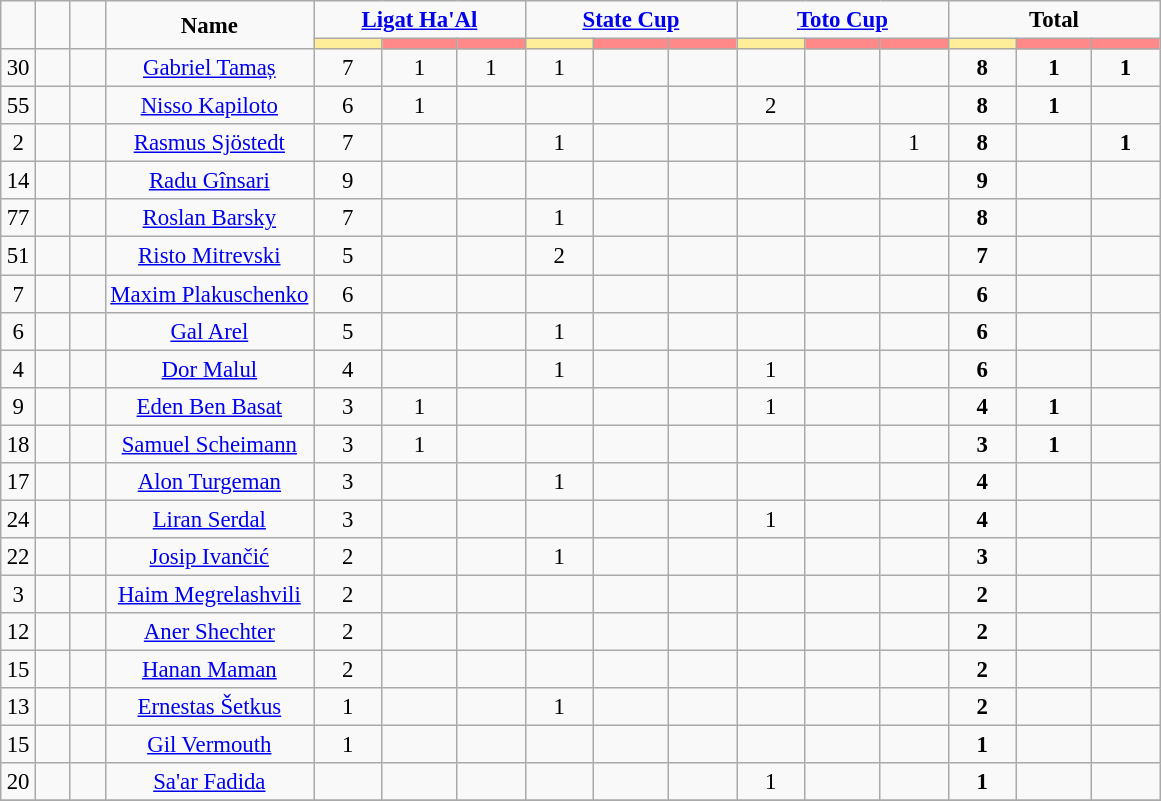<table class="wikitable" style="font-size: 95%; text-align: center">
<tr>
<td rowspan=2  style="width:3%; text-align:center;"><strong></strong></td>
<td rowspan=2  style="width:3%; text-align:center;"><strong></strong></td>
<td rowspan=2  style="width:3%; text-align:center;"><strong></strong></td>
<td rowspan=2  style="width:18%; text-align:center;"><strong>Name</strong></td>
<td colspan=3 style="text-align:center;"><strong><a href='#'>Ligat Ha'Al</a></strong></td>
<td colspan=3 style="text-align:center;"><strong><a href='#'>State Cup</a></strong></td>
<td colspan=3 style="text-align:center;"><strong><a href='#'>Toto Cup</a></strong></td>
<td colspan=3 style="text-align:center;"><strong>Total</strong></td>
</tr>
<tr>
<th style="width:25px; background:#fe9;"></th>
<th style="width:28px; background:#ff8888;"></th>
<th style="width:25px; background:#ff8888;"></th>
<th style="width:25px; background:#fe9;"></th>
<th style="width:28px; background:#ff8888;"></th>
<th style="width:25px; background:#ff8888;"></th>
<th style="width:25px; background:#fe9;"></th>
<th style="width:28px; background:#ff8888;"></th>
<th style="width:25px; background:#ff8888;"></th>
<th style="width:25px; background:#fe9;"></th>
<th style="width:28px; background:#ff8888;"></th>
<th style="width:25px; background:#ff8888;"></th>
</tr>
<tr>
<td>30</td>
<td></td>
<td></td>
<td><a href='#'>Gabriel Tamaș</a></td>
<td>7</td>
<td>1</td>
<td>1</td>
<td>1</td>
<td></td>
<td></td>
<td></td>
<td></td>
<td></td>
<td><strong>8</strong></td>
<td><strong>1</strong></td>
<td><strong>1</strong></td>
</tr>
<tr>
<td>55</td>
<td></td>
<td></td>
<td><a href='#'>Nisso Kapiloto</a></td>
<td>6</td>
<td>1</td>
<td></td>
<td></td>
<td></td>
<td></td>
<td>2</td>
<td></td>
<td></td>
<td><strong>8</strong></td>
<td><strong>1</strong></td>
<td></td>
</tr>
<tr>
<td>2</td>
<td></td>
<td></td>
<td><a href='#'>Rasmus Sjöstedt</a></td>
<td>7</td>
<td></td>
<td></td>
<td>1</td>
<td></td>
<td></td>
<td></td>
<td></td>
<td>1</td>
<td><strong>8</strong></td>
<td></td>
<td><strong>1</strong></td>
</tr>
<tr>
<td>14</td>
<td></td>
<td></td>
<td><a href='#'>Radu Gînsari</a></td>
<td>9</td>
<td></td>
<td></td>
<td></td>
<td></td>
<td></td>
<td></td>
<td></td>
<td></td>
<td><strong>9</strong></td>
<td></td>
<td></td>
</tr>
<tr>
<td>77</td>
<td></td>
<td></td>
<td><a href='#'>Roslan Barsky</a></td>
<td>7</td>
<td></td>
<td></td>
<td>1</td>
<td></td>
<td></td>
<td></td>
<td></td>
<td></td>
<td><strong>8</strong></td>
<td></td>
<td></td>
</tr>
<tr>
<td>51</td>
<td></td>
<td></td>
<td><a href='#'>Risto Mitrevski</a></td>
<td>5</td>
<td></td>
<td></td>
<td>2</td>
<td></td>
<td></td>
<td></td>
<td></td>
<td></td>
<td><strong>7</strong></td>
<td></td>
<td></td>
</tr>
<tr>
<td>7</td>
<td></td>
<td></td>
<td><a href='#'>Maxim Plakuschenko</a></td>
<td>6</td>
<td></td>
<td></td>
<td></td>
<td></td>
<td></td>
<td></td>
<td></td>
<td></td>
<td><strong>6</strong></td>
<td></td>
<td></td>
</tr>
<tr>
<td>6</td>
<td></td>
<td></td>
<td><a href='#'>Gal Arel</a></td>
<td>5</td>
<td></td>
<td></td>
<td>1</td>
<td></td>
<td></td>
<td></td>
<td></td>
<td></td>
<td><strong>6</strong></td>
<td></td>
<td></td>
</tr>
<tr>
<td>4</td>
<td></td>
<td></td>
<td><a href='#'>Dor Malul</a></td>
<td>4</td>
<td></td>
<td></td>
<td>1</td>
<td></td>
<td></td>
<td>1</td>
<td></td>
<td></td>
<td><strong>6</strong></td>
<td></td>
<td></td>
</tr>
<tr>
<td>9</td>
<td></td>
<td></td>
<td><a href='#'>Eden Ben Basat</a></td>
<td>3</td>
<td>1</td>
<td></td>
<td></td>
<td></td>
<td></td>
<td>1</td>
<td></td>
<td></td>
<td><strong>4</strong></td>
<td><strong>1</strong></td>
<td></td>
</tr>
<tr>
<td>18</td>
<td></td>
<td></td>
<td><a href='#'>Samuel Scheimann</a></td>
<td>3</td>
<td>1</td>
<td></td>
<td></td>
<td></td>
<td></td>
<td></td>
<td></td>
<td></td>
<td><strong>3</strong></td>
<td><strong>1</strong></td>
<td></td>
</tr>
<tr>
<td>17</td>
<td></td>
<td></td>
<td><a href='#'>Alon Turgeman</a></td>
<td>3</td>
<td></td>
<td></td>
<td>1</td>
<td></td>
<td></td>
<td></td>
<td></td>
<td></td>
<td><strong>4</strong></td>
<td></td>
<td></td>
</tr>
<tr>
<td>24</td>
<td></td>
<td></td>
<td><a href='#'>Liran Serdal</a></td>
<td>3</td>
<td></td>
<td></td>
<td></td>
<td></td>
<td></td>
<td>1</td>
<td></td>
<td></td>
<td><strong>4</strong></td>
<td></td>
<td></td>
</tr>
<tr>
<td>22</td>
<td></td>
<td></td>
<td><a href='#'>Josip Ivančić</a></td>
<td>2</td>
<td></td>
<td></td>
<td>1</td>
<td></td>
<td></td>
<td></td>
<td></td>
<td></td>
<td><strong>3</strong></td>
<td></td>
<td></td>
</tr>
<tr>
<td>3</td>
<td></td>
<td></td>
<td><a href='#'>Haim Megrelashvili</a></td>
<td>2</td>
<td></td>
<td></td>
<td></td>
<td></td>
<td></td>
<td></td>
<td></td>
<td></td>
<td><strong>2</strong></td>
<td></td>
<td></td>
</tr>
<tr>
<td>12</td>
<td></td>
<td></td>
<td><a href='#'>Aner Shechter</a></td>
<td>2</td>
<td></td>
<td></td>
<td></td>
<td></td>
<td></td>
<td></td>
<td></td>
<td></td>
<td><strong>2</strong></td>
<td></td>
<td></td>
</tr>
<tr>
<td>15</td>
<td></td>
<td></td>
<td><a href='#'>Hanan Maman</a></td>
<td>2</td>
<td></td>
<td></td>
<td></td>
<td></td>
<td></td>
<td></td>
<td></td>
<td></td>
<td><strong>2</strong></td>
<td></td>
<td></td>
</tr>
<tr>
<td>13</td>
<td></td>
<td></td>
<td><a href='#'>Ernestas Šetkus</a></td>
<td>1</td>
<td></td>
<td></td>
<td>1</td>
<td></td>
<td></td>
<td></td>
<td></td>
<td></td>
<td><strong>2</strong></td>
<td></td>
<td></td>
</tr>
<tr>
<td>15</td>
<td></td>
<td></td>
<td><a href='#'>Gil Vermouth</a></td>
<td>1</td>
<td></td>
<td></td>
<td></td>
<td></td>
<td></td>
<td></td>
<td></td>
<td></td>
<td><strong>1</strong></td>
<td></td>
<td></td>
</tr>
<tr>
<td>20</td>
<td></td>
<td></td>
<td><a href='#'>Sa'ar Fadida</a></td>
<td></td>
<td></td>
<td></td>
<td></td>
<td></td>
<td></td>
<td>1</td>
<td></td>
<td></td>
<td><strong>1</strong></td>
<td></td>
<td></td>
</tr>
<tr>
</tr>
</table>
